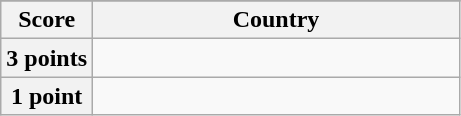<table class="wikitable">
<tr>
</tr>
<tr>
<th scope="col" width=20%>Score</th>
<th scope="col">Country</th>
</tr>
<tr>
<th scope="row">3 points</th>
<td></td>
</tr>
<tr>
<th scope="row">1 point</th>
<td></td>
</tr>
</table>
